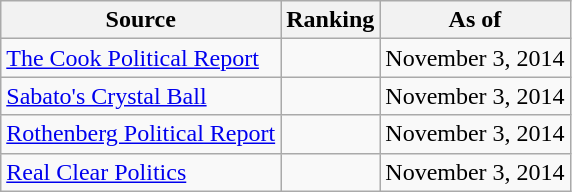<table class="wikitable" style="text-align:center">
<tr>
<th>Source</th>
<th>Ranking</th>
<th>As of</th>
</tr>
<tr>
<td align=left><a href='#'>The Cook Political Report</a></td>
<td></td>
<td>November 3, 2014</td>
</tr>
<tr>
<td align=left><a href='#'>Sabato's Crystal Ball</a></td>
<td></td>
<td>November 3, 2014</td>
</tr>
<tr>
<td align=left><a href='#'>Rothenberg Political Report</a></td>
<td></td>
<td>November 3, 2014</td>
</tr>
<tr>
<td align=left><a href='#'>Real Clear Politics</a></td>
<td></td>
<td>November 3, 2014</td>
</tr>
</table>
